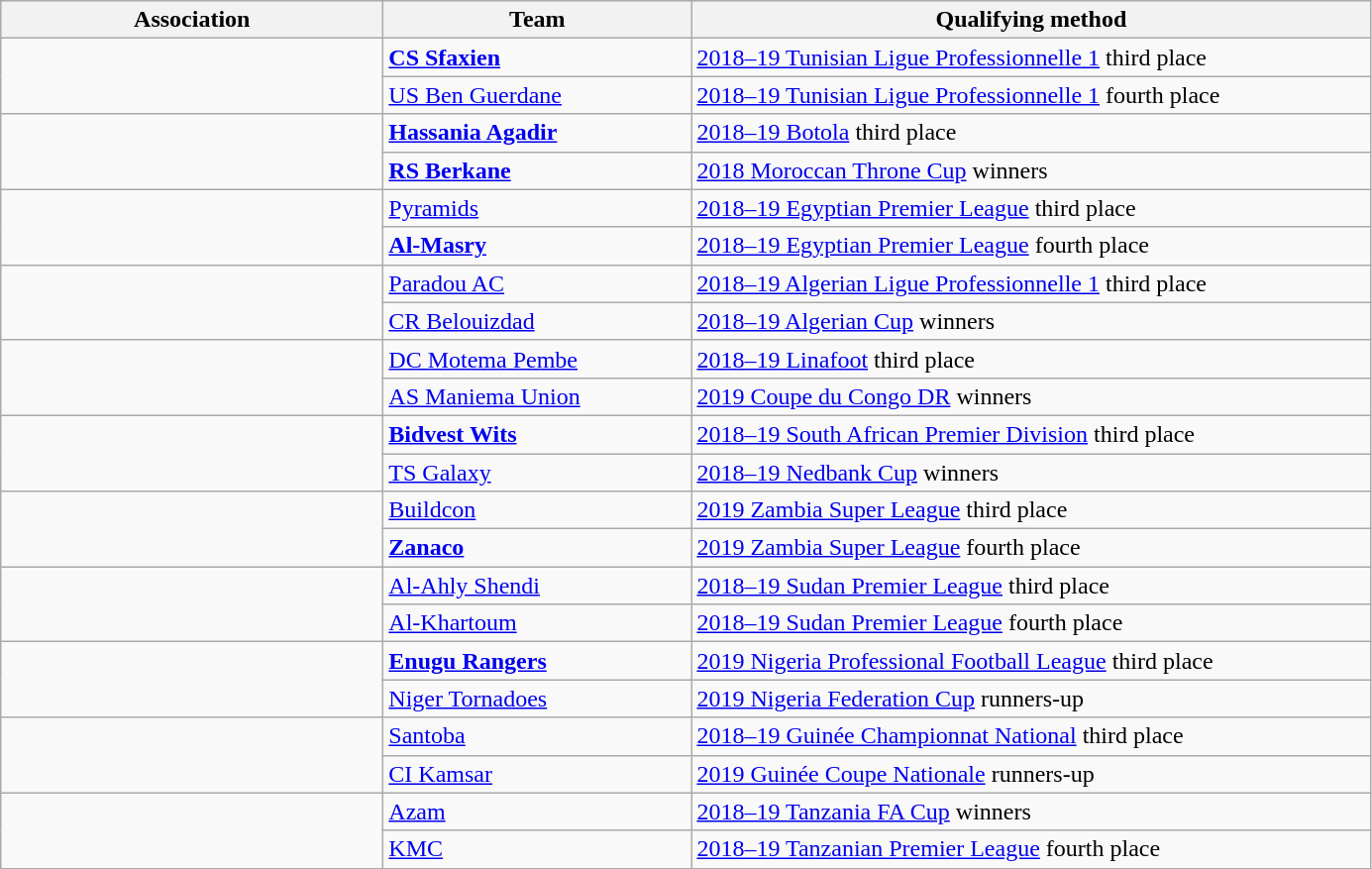<table class="wikitable">
<tr>
<th width=250>Association</th>
<th width=200>Team</th>
<th width=450>Qualifying method</th>
</tr>
<tr>
<td rowspan=2> </td>
<td><strong><a href='#'>CS Sfaxien</a></strong></td>
<td><a href='#'>2018–19 Tunisian Ligue Professionnelle 1</a> third place</td>
</tr>
<tr>
<td><a href='#'>US Ben Guerdane</a></td>
<td><a href='#'>2018–19 Tunisian Ligue Professionnelle 1</a> fourth place</td>
</tr>
<tr>
<td rowspan=2> </td>
<td><strong><a href='#'>Hassania Agadir</a></strong></td>
<td><a href='#'>2018–19 Botola</a> third place</td>
</tr>
<tr>
<td><strong><a href='#'>RS Berkane</a></strong></td>
<td><a href='#'>2018 Moroccan Throne Cup</a> winners</td>
</tr>
<tr>
<td rowspan=2> </td>
<td><a href='#'>Pyramids</a></td>
<td><a href='#'>2018–19 Egyptian Premier League</a> third place</td>
</tr>
<tr>
<td><strong><a href='#'>Al-Masry</a></strong></td>
<td><a href='#'>2018–19 Egyptian Premier League</a> fourth place</td>
</tr>
<tr>
<td rowspan=2> </td>
<td><a href='#'>Paradou AC</a></td>
<td><a href='#'>2018–19 Algerian Ligue Professionnelle 1</a> third place</td>
</tr>
<tr>
<td><a href='#'>CR Belouizdad</a></td>
<td><a href='#'>2018–19 Algerian Cup</a> winners</td>
</tr>
<tr>
<td rowspan=2> </td>
<td><a href='#'>DC Motema Pembe</a></td>
<td><a href='#'>2018–19 Linafoot</a> third place</td>
</tr>
<tr>
<td><a href='#'>AS Maniema Union</a></td>
<td><a href='#'>2019 Coupe du Congo DR</a> winners</td>
</tr>
<tr>
<td rowspan=2> </td>
<td><strong><a href='#'>Bidvest Wits</a></strong></td>
<td><a href='#'>2018–19 South African Premier Division</a> third place</td>
</tr>
<tr>
<td><a href='#'>TS Galaxy</a></td>
<td><a href='#'>2018–19 Nedbank Cup</a> winners</td>
</tr>
<tr>
<td rowspan=2> </td>
<td><a href='#'>Buildcon</a></td>
<td><a href='#'>2019 Zambia Super League</a> third place</td>
</tr>
<tr>
<td><strong><a href='#'>Zanaco</a></strong></td>
<td><a href='#'>2019 Zambia Super League</a> fourth place</td>
</tr>
<tr>
<td rowspan=2> </td>
<td><a href='#'>Al-Ahly Shendi</a></td>
<td><a href='#'>2018–19 Sudan Premier League</a> third place</td>
</tr>
<tr>
<td><a href='#'>Al-Khartoum</a></td>
<td><a href='#'>2018–19 Sudan Premier League</a> fourth place</td>
</tr>
<tr>
<td rowspan=2> </td>
<td><strong><a href='#'>Enugu Rangers</a></strong></td>
<td><a href='#'>2019 Nigeria Professional Football League</a> third place</td>
</tr>
<tr>
<td><a href='#'>Niger Tornadoes</a></td>
<td><a href='#'>2019 Nigeria Federation Cup</a> runners-up</td>
</tr>
<tr>
<td rowspan=2> </td>
<td><a href='#'>Santoba</a></td>
<td><a href='#'>2018–19 Guinée Championnat National</a> third place</td>
</tr>
<tr>
<td><a href='#'>CI Kamsar</a></td>
<td><a href='#'>2019 Guinée Coupe Nationale</a> runners-up</td>
</tr>
<tr>
<td rowspan=2> </td>
<td><a href='#'>Azam</a></td>
<td><a href='#'>2018–19 Tanzania FA Cup</a> winners</td>
</tr>
<tr>
<td><a href='#'>KMC</a></td>
<td><a href='#'>2018–19 Tanzanian Premier League</a> fourth place</td>
</tr>
</table>
